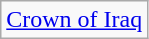<table class="wikitable">
<tr>
<td> <a href='#'>Crown of Iraq</a></td>
</tr>
</table>
